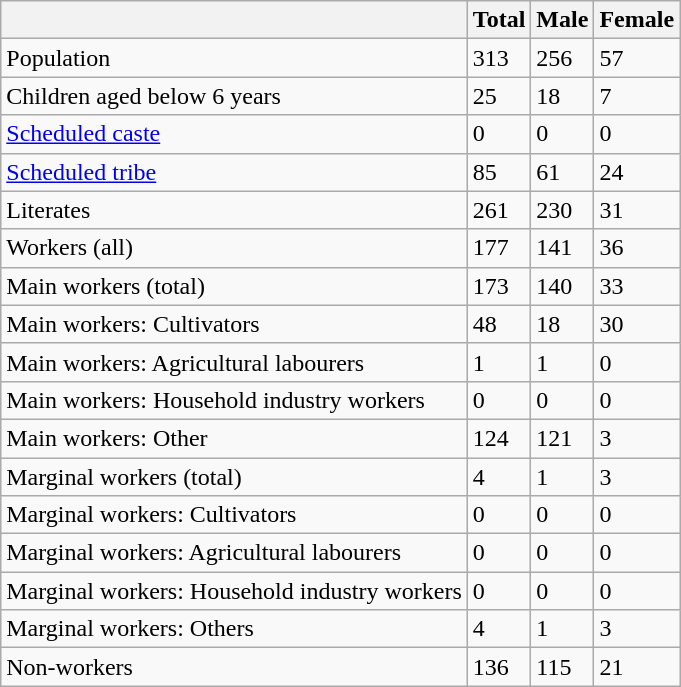<table class="wikitable sortable">
<tr>
<th></th>
<th>Total</th>
<th>Male</th>
<th>Female</th>
</tr>
<tr>
<td>Population</td>
<td>313</td>
<td>256</td>
<td>57</td>
</tr>
<tr>
<td>Children aged below 6 years</td>
<td>25</td>
<td>18</td>
<td>7</td>
</tr>
<tr>
<td><a href='#'>Scheduled caste</a></td>
<td>0</td>
<td>0</td>
<td>0</td>
</tr>
<tr>
<td><a href='#'>Scheduled tribe</a></td>
<td>85</td>
<td>61</td>
<td>24</td>
</tr>
<tr>
<td>Literates</td>
<td>261</td>
<td>230</td>
<td>31</td>
</tr>
<tr>
<td>Workers (all)</td>
<td>177</td>
<td>141</td>
<td>36</td>
</tr>
<tr>
<td>Main workers (total)</td>
<td>173</td>
<td>140</td>
<td>33</td>
</tr>
<tr>
<td>Main workers: Cultivators</td>
<td>48</td>
<td>18</td>
<td>30</td>
</tr>
<tr>
<td>Main workers: Agricultural labourers</td>
<td>1</td>
<td>1</td>
<td>0</td>
</tr>
<tr>
<td>Main workers: Household industry workers</td>
<td>0</td>
<td>0</td>
<td>0</td>
</tr>
<tr>
<td>Main workers: Other</td>
<td>124</td>
<td>121</td>
<td>3</td>
</tr>
<tr>
<td>Marginal workers (total)</td>
<td>4</td>
<td>1</td>
<td>3</td>
</tr>
<tr>
<td>Marginal workers: Cultivators</td>
<td>0</td>
<td>0</td>
<td>0</td>
</tr>
<tr>
<td>Marginal workers: Agricultural labourers</td>
<td>0</td>
<td>0</td>
<td>0</td>
</tr>
<tr>
<td>Marginal workers: Household industry workers</td>
<td>0</td>
<td>0</td>
<td>0</td>
</tr>
<tr>
<td>Marginal workers: Others</td>
<td>4</td>
<td>1</td>
<td>3</td>
</tr>
<tr>
<td>Non-workers</td>
<td>136</td>
<td>115</td>
<td>21</td>
</tr>
</table>
